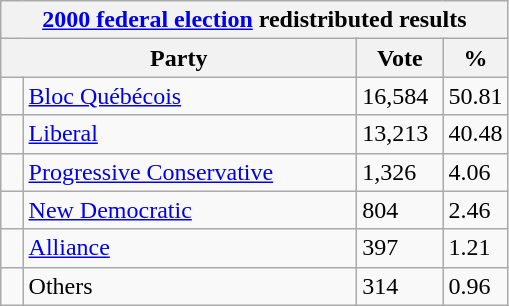<table class="wikitable">
<tr>
<th colspan="4"><a href='#'>2000 federal election</a> redistributed results</th>
</tr>
<tr>
<th bgcolor="#DDDDFF" width="230px" colspan="2">Party</th>
<th bgcolor="#DDDDFF" width="50px">Vote</th>
<th bgcolor="#DDDDFF" width="30px">%</th>
</tr>
<tr>
<td> </td>
<td><a href='#'>Bloc Québécois</a></td>
<td>16,584</td>
<td>50.81</td>
</tr>
<tr>
<td> </td>
<td><a href='#'>Liberal</a></td>
<td>13,213</td>
<td>40.48</td>
</tr>
<tr>
<td> </td>
<td><a href='#'>Progressive Conservative</a></td>
<td>1,326</td>
<td>4.06</td>
</tr>
<tr>
<td> </td>
<td><a href='#'>New Democratic</a></td>
<td>804</td>
<td>2.46</td>
</tr>
<tr>
<td> </td>
<td><a href='#'>Alliance</a></td>
<td>397</td>
<td>1.21</td>
</tr>
<tr>
<td> </td>
<td>Others</td>
<td>314</td>
<td>0.96</td>
</tr>
</table>
